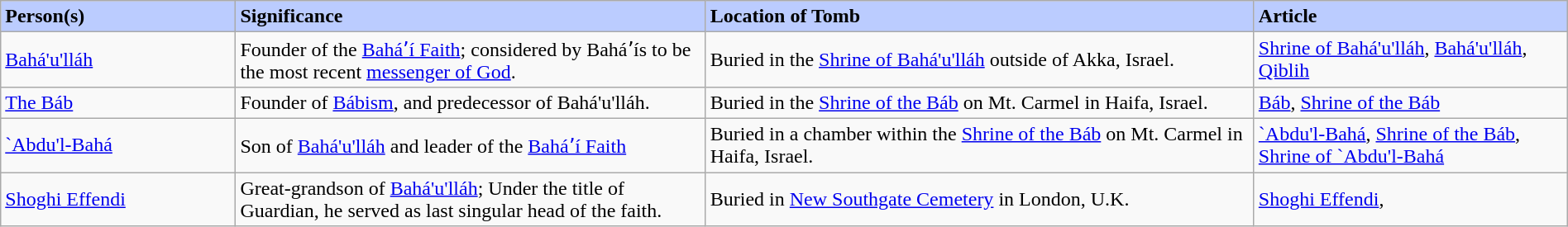<table class="wikitable" width="100%" border="1" cellspacing="0" cellpadding="2">
<tr>
<td width="15%" bgcolor="#bbccff"><strong>Person(s)</strong></td>
<td width="30%" bgcolor="#bbccff"><strong>Significance</strong></td>
<td width="35%" bgcolor="#bbccff"><strong>Location of Tomb</strong></td>
<td width="20%" bgcolor="#bbccff"><strong>Article</strong></td>
</tr>
<tr>
<td><a href='#'>Bahá'u'lláh</a></td>
<td>Founder of the <a href='#'>Baháʼí Faith</a>; considered by Baháʼís to be the most recent <a href='#'>messenger of God</a>.</td>
<td>Buried in the <a href='#'>Shrine of Bahá'u'lláh</a> outside of Akka, Israel.</td>
<td><a href='#'>Shrine of Bahá'u'lláh</a>, <a href='#'>Bahá'u'lláh</a>, <a href='#'>Qiblih</a></td>
</tr>
<tr>
<td><a href='#'>The Báb</a></td>
<td>Founder of <a href='#'>Bábism</a>, and predecessor of Bahá'u'lláh.</td>
<td>Buried in the <a href='#'>Shrine of the Báb</a> on Mt. Carmel in Haifa, Israel.</td>
<td><a href='#'>Báb</a>, <a href='#'>Shrine of the Báb</a></td>
</tr>
<tr>
<td><a href='#'>`Abdu'l-Bahá</a></td>
<td>Son of <a href='#'>Bahá'u'lláh</a> and leader of the <a href='#'>Baháʼí Faith</a></td>
<td>Buried in a chamber within the <a href='#'>Shrine of the Báb</a> on Mt. Carmel in Haifa, Israel.</td>
<td><a href='#'>`Abdu'l-Bahá</a>, <a href='#'>Shrine of the Báb</a>, <a href='#'>Shrine of `Abdu'l-Bahá</a></td>
</tr>
<tr>
<td><a href='#'>Shoghi Effendi</a></td>
<td>Great-grandson of <a href='#'>Bahá'u'lláh</a>; Under the title of Guardian, he served as last singular head of the faith.</td>
<td>Buried in <a href='#'>New Southgate Cemetery</a> in London, U.K.</td>
<td><a href='#'>Shoghi Effendi</a>, </td>
</tr>
</table>
